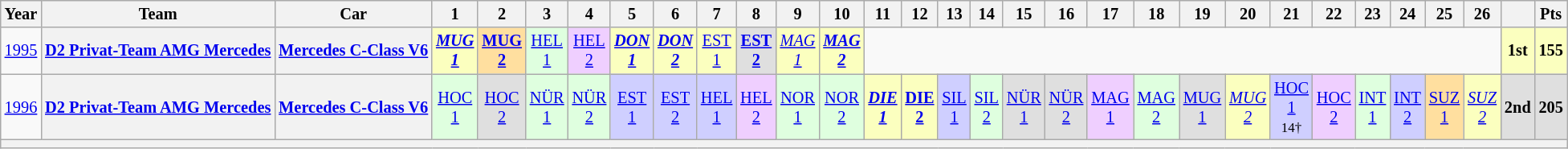<table class="wikitable" border="1" style="text-align:center; font-size:85%;">
<tr>
<th>Year</th>
<th>Team</th>
<th>Car</th>
<th>1</th>
<th>2</th>
<th>3</th>
<th>4</th>
<th>5</th>
<th>6</th>
<th>7</th>
<th>8</th>
<th>9</th>
<th>10</th>
<th>11</th>
<th>12</th>
<th>13</th>
<th>14</th>
<th>15</th>
<th>16</th>
<th>17</th>
<th>18</th>
<th>19</th>
<th>20</th>
<th>21</th>
<th>22</th>
<th>23</th>
<th>24</th>
<th>25</th>
<th>26</th>
<th></th>
<th>Pts</th>
</tr>
<tr>
<td><a href='#'>1995</a></td>
<th nowrap><a href='#'>D2 Privat-Team AMG Mercedes</a></th>
<th nowrap><a href='#'>Mercedes C-Class V6</a></th>
<td style="background:#FBFFBF;"><strong><em><a href='#'>MUG<br>1</a></em></strong><br></td>
<td style="background:#FFDF9F;"><strong><a href='#'>MUG<br>2</a></strong><br></td>
<td style="background:#DFFFDF;"><a href='#'>HEL<br>1</a><br></td>
<td style="background:#EFCFFF;"><a href='#'>HEL<br>2</a><br></td>
<td style="background:#FBFFBF;"><strong><em><a href='#'>DON<br>1</a></em></strong><br></td>
<td style="background:#FBFFBF;"><strong><em><a href='#'>DON<br>2</a></em></strong><br></td>
<td style="background:#FBFFBF;"><a href='#'>EST<br>1</a><br></td>
<td style="background:#DFDFDF;"><strong><a href='#'>EST<br>2</a></strong><br></td>
<td style="background:#FBFFBF;"><em><a href='#'>MAG<br>1</a></em><br></td>
<td style="background:#FBFFBF;"><strong><em><a href='#'>MAG<br>2</a></em></strong><br></td>
<td colspan=16></td>
<td style="background:#FBFFBF;"><strong>1st</strong></td>
<td style="background:#FBFFBF;"><strong>155</strong></td>
</tr>
<tr>
<td><a href='#'>1996</a></td>
<th nowrap><a href='#'>D2 Privat-Team AMG Mercedes</a></th>
<th nowrap><a href='#'>Mercedes C-Class V6</a></th>
<td style="background:#DFFFDF;"><a href='#'>HOC<br>1</a><br></td>
<td style="background:#DFDFDF;"><a href='#'>HOC<br>2</a><br></td>
<td style="background:#DFFFDF;"><a href='#'>NÜR<br>1</a><br></td>
<td style="background:#DFFFDF;"><a href='#'>NÜR<br>2</a><br></td>
<td style="background:#CFCFFF;"><a href='#'>EST<br>1</a><br></td>
<td style="background:#CFCFFF;"><a href='#'>EST<br>2</a><br></td>
<td style="background:#CFCFFF;"><a href='#'>HEL<br>1</a><br></td>
<td style="background:#EFCFFF;"><a href='#'>HEL<br>2</a><br></td>
<td style="background:#DFFFDF;"><a href='#'>NOR<br>1</a><br></td>
<td style="background:#DFFFDF;"><a href='#'>NOR<br>2</a><br></td>
<td style="background:#FBFFBF;"><strong><em><a href='#'>DIE<br>1</a></em></strong><br></td>
<td style="background:#FBFFBF;"><strong><a href='#'>DIE<br>2</a></strong><br></td>
<td style="background:#CFCFFF;"><a href='#'>SIL<br>1</a><br></td>
<td style="background:#DFFFDF;"><a href='#'>SIL<br>2</a><br></td>
<td style="background:#DFDFDF;"><a href='#'>NÜR<br>1</a><br></td>
<td style="background:#DFDFDF;"><a href='#'>NÜR<br>2</a><br></td>
<td style="background:#EFCFFF;"><a href='#'>MAG<br>1</a><br></td>
<td style="background:#DFFFDF;"><a href='#'>MAG<br>2</a><br></td>
<td style="background:#DFDFDF;"><a href='#'>MUG<br>1</a><br></td>
<td style="background:#FBFFBF;"><em><a href='#'>MUG<br>2</a></em><br></td>
<td style="background:#CFCFFF;"><a href='#'>HOC<br>1</a><br><small>14†</small></td>
<td style="background:#EFCFFF;"><a href='#'>HOC<br>2</a><br></td>
<td style="background:#DFFFDF;"><a href='#'>INT<br>1</a><br></td>
<td style="background:#CFCFFF;"><a href='#'>INT<br>2</a><br></td>
<td style="background:#FFDF9F;"><a href='#'>SUZ<br>1</a><br></td>
<td style="background:#FBFFBF;"><em><a href='#'>SUZ<br>2</a></em><br></td>
<td style="background:#DFDFDF;"><strong>2nd</strong></td>
<td style="background:#DFDFDF;"><strong>205</strong></td>
</tr>
<tr>
<th colspan="41"></th>
</tr>
</table>
